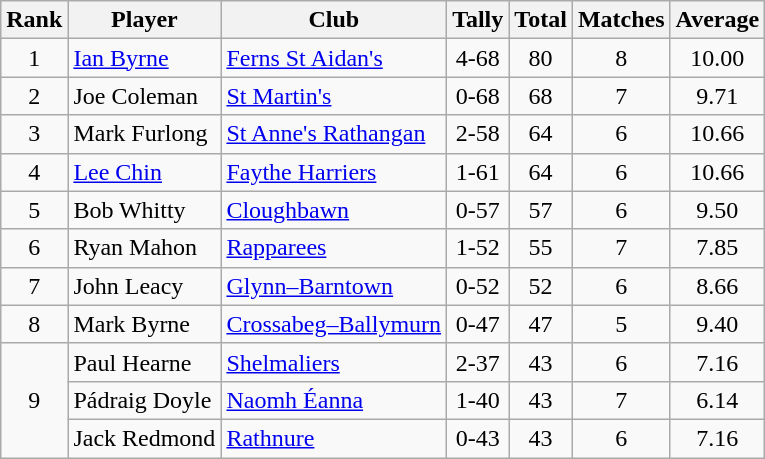<table class="wikitable">
<tr>
<th>Rank</th>
<th>Player</th>
<th>Club</th>
<th>Tally</th>
<th>Total</th>
<th>Matches</th>
<th>Average</th>
</tr>
<tr>
<td rowspan="1" style="text-align:center;">1</td>
<td><a href='#'>Ian Byrne</a></td>
<td><a href='#'>Ferns St Aidan's</a></td>
<td align=center>4-68</td>
<td align=center>80</td>
<td align=center>8</td>
<td align=center>10.00</td>
</tr>
<tr>
<td rowspan="1" style="text-align:center;">2</td>
<td>Joe Coleman</td>
<td><a href='#'>St Martin's</a></td>
<td align=center>0-68</td>
<td align=center>68</td>
<td align=center>7</td>
<td align=center>9.71</td>
</tr>
<tr>
<td rowspan="1" style="text-align:center;">3</td>
<td>Mark Furlong</td>
<td><a href='#'>St Anne's Rathangan</a></td>
<td align=center>2-58</td>
<td align=center>64</td>
<td align=center>6</td>
<td align=center>10.66</td>
</tr>
<tr>
<td rowspan="1" style="text-align:center;">4</td>
<td><a href='#'>Lee Chin</a></td>
<td><a href='#'>Faythe Harriers</a></td>
<td align=center>1-61</td>
<td align=center>64</td>
<td align=center>6</td>
<td align=center>10.66</td>
</tr>
<tr>
<td rowspan="1" style="text-align:center;">5</td>
<td>Bob Whitty</td>
<td><a href='#'>Cloughbawn</a></td>
<td align=center>0-57</td>
<td align=center>57</td>
<td align=center>6</td>
<td align=center>9.50</td>
</tr>
<tr>
<td rowspan="1" style="text-align:center;">6</td>
<td>Ryan Mahon</td>
<td><a href='#'>Rapparees</a></td>
<td align=center>1-52</td>
<td align=center>55</td>
<td align=center>7</td>
<td align=center>7.85</td>
</tr>
<tr>
<td rowspan="1" style="text-align:center;">7</td>
<td>John Leacy</td>
<td><a href='#'>Glynn–Barntown</a></td>
<td align=center>0-52</td>
<td align=center>52</td>
<td align=center>6</td>
<td align=center>8.66</td>
</tr>
<tr>
<td rowspan="1" style="text-align:center;">8</td>
<td>Mark Byrne</td>
<td><a href='#'>Crossabeg–Ballymurn</a></td>
<td align=center>0-47</td>
<td align=center>47</td>
<td align=center>5</td>
<td align=center>9.40</td>
</tr>
<tr>
<td rowspan="3" style="text-align:center;">9</td>
<td>Paul Hearne</td>
<td><a href='#'>Shelmaliers</a></td>
<td align=center>2-37</td>
<td align=center>43</td>
<td align=center>6</td>
<td align=center>7.16</td>
</tr>
<tr>
<td>Pádraig Doyle</td>
<td><a href='#'>Naomh Éanna</a></td>
<td align=center>1-40</td>
<td align=center>43</td>
<td align=center>7</td>
<td align=center>6.14</td>
</tr>
<tr>
<td>Jack Redmond</td>
<td><a href='#'>Rathnure</a></td>
<td align=center>0-43</td>
<td align=center>43</td>
<td align=center>6</td>
<td align=center>7.16</td>
</tr>
</table>
